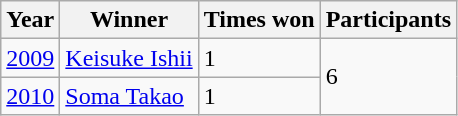<table class="wikitable sortable">
<tr>
<th>Year</th>
<th>Winner</th>
<th>Times won</th>
<th>Participants</th>
</tr>
<tr>
<td><a href='#'>2009</a></td>
<td><a href='#'>Keisuke Ishii</a></td>
<td>1</td>
<td rowspan=2>6</td>
</tr>
<tr>
<td><a href='#'>2010</a></td>
<td><a href='#'>Soma Takao</a></td>
<td>1</td>
</tr>
</table>
